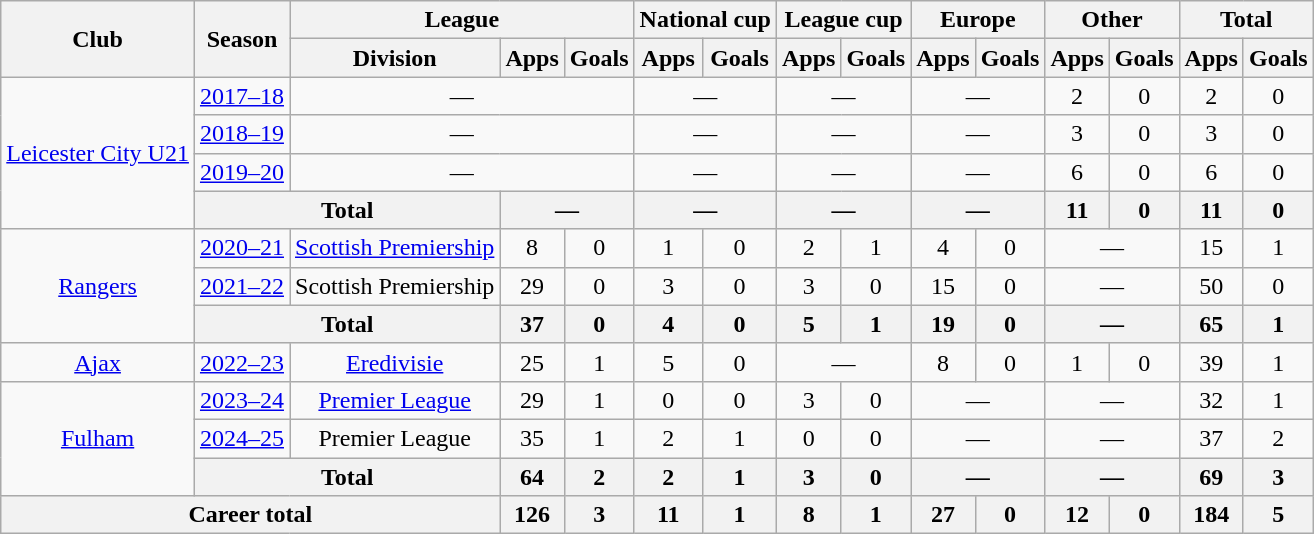<table class="wikitable" style="text-align:center">
<tr>
<th rowspan="2">Club</th>
<th rowspan="2">Season</th>
<th colspan="3">League</th>
<th colspan="2">National cup</th>
<th colspan="2">League cup</th>
<th colspan="2">Europe</th>
<th colspan="2">Other</th>
<th colspan="2">Total</th>
</tr>
<tr>
<th>Division</th>
<th>Apps</th>
<th>Goals</th>
<th>Apps</th>
<th>Goals</th>
<th>Apps</th>
<th>Goals</th>
<th>Apps</th>
<th>Goals</th>
<th>Apps</th>
<th>Goals</th>
<th>Apps</th>
<th>Goals</th>
</tr>
<tr>
<td rowspan="4"><a href='#'>Leicester City U21</a></td>
<td><a href='#'>2017–18</a></td>
<td colspan="3">—</td>
<td colspan="2">—</td>
<td colspan="2">—</td>
<td colspan="2">—</td>
<td>2</td>
<td>0</td>
<td>2</td>
<td>0</td>
</tr>
<tr>
<td><a href='#'>2018–19</a></td>
<td colspan="3">—</td>
<td colspan="2">—</td>
<td colspan="2">—</td>
<td colspan="2">—</td>
<td>3</td>
<td>0</td>
<td>3</td>
<td>0</td>
</tr>
<tr>
<td><a href='#'>2019–20</a></td>
<td colspan="3">—</td>
<td colspan="2">—</td>
<td colspan="2">—</td>
<td colspan="2">—</td>
<td>6</td>
<td>0</td>
<td>6</td>
<td>0</td>
</tr>
<tr>
<th colspan="2">Total</th>
<th colspan="2">—</th>
<th colspan="2">—</th>
<th colspan="2">—</th>
<th colspan="2">—</th>
<th>11</th>
<th>0</th>
<th>11</th>
<th>0</th>
</tr>
<tr>
<td rowspan="3"><a href='#'>Rangers</a></td>
<td><a href='#'>2020–21</a></td>
<td><a href='#'>Scottish Premiership</a></td>
<td>8</td>
<td>0</td>
<td>1</td>
<td>0</td>
<td>2</td>
<td>1</td>
<td>4</td>
<td>0</td>
<td colspan="2">—</td>
<td>15</td>
<td>1</td>
</tr>
<tr>
<td><a href='#'>2021–22</a></td>
<td>Scottish Premiership</td>
<td>29</td>
<td>0</td>
<td>3</td>
<td>0</td>
<td>3</td>
<td>0</td>
<td>15</td>
<td>0</td>
<td colspan="2">—</td>
<td>50</td>
<td>0</td>
</tr>
<tr>
<th colspan="2">Total</th>
<th>37</th>
<th>0</th>
<th>4</th>
<th>0</th>
<th>5</th>
<th>1</th>
<th>19</th>
<th>0</th>
<th colspan="2">—</th>
<th>65</th>
<th>1</th>
</tr>
<tr>
<td><a href='#'>Ajax</a></td>
<td><a href='#'>2022–23</a></td>
<td><a href='#'>Eredivisie</a></td>
<td>25</td>
<td>1</td>
<td>5</td>
<td>0</td>
<td colspan="2">—</td>
<td>8</td>
<td>0</td>
<td>1</td>
<td>0</td>
<td>39</td>
<td>1</td>
</tr>
<tr>
<td rowspan="3"><a href='#'>Fulham</a></td>
<td><a href='#'>2023–24</a></td>
<td><a href='#'>Premier League</a></td>
<td>29</td>
<td>1</td>
<td>0</td>
<td>0</td>
<td>3</td>
<td>0</td>
<td colspan="2">—</td>
<td colspan="2">—</td>
<td>32</td>
<td>1</td>
</tr>
<tr>
<td><a href='#'>2024–25</a></td>
<td>Premier League</td>
<td>35</td>
<td>1</td>
<td>2</td>
<td>1</td>
<td>0</td>
<td>0</td>
<td colspan="2">—</td>
<td colspan="2">—</td>
<td>37</td>
<td>2</td>
</tr>
<tr>
<th colspan="2">Total</th>
<th>64</th>
<th>2</th>
<th>2</th>
<th>1</th>
<th>3</th>
<th>0</th>
<th colspan="2">—</th>
<th colspan="2">—</th>
<th>69</th>
<th>3</th>
</tr>
<tr>
<th colspan="3">Career total</th>
<th>126</th>
<th>3</th>
<th>11</th>
<th>1</th>
<th>8</th>
<th>1</th>
<th>27</th>
<th>0</th>
<th>12</th>
<th>0</th>
<th>184</th>
<th>5</th>
</tr>
</table>
